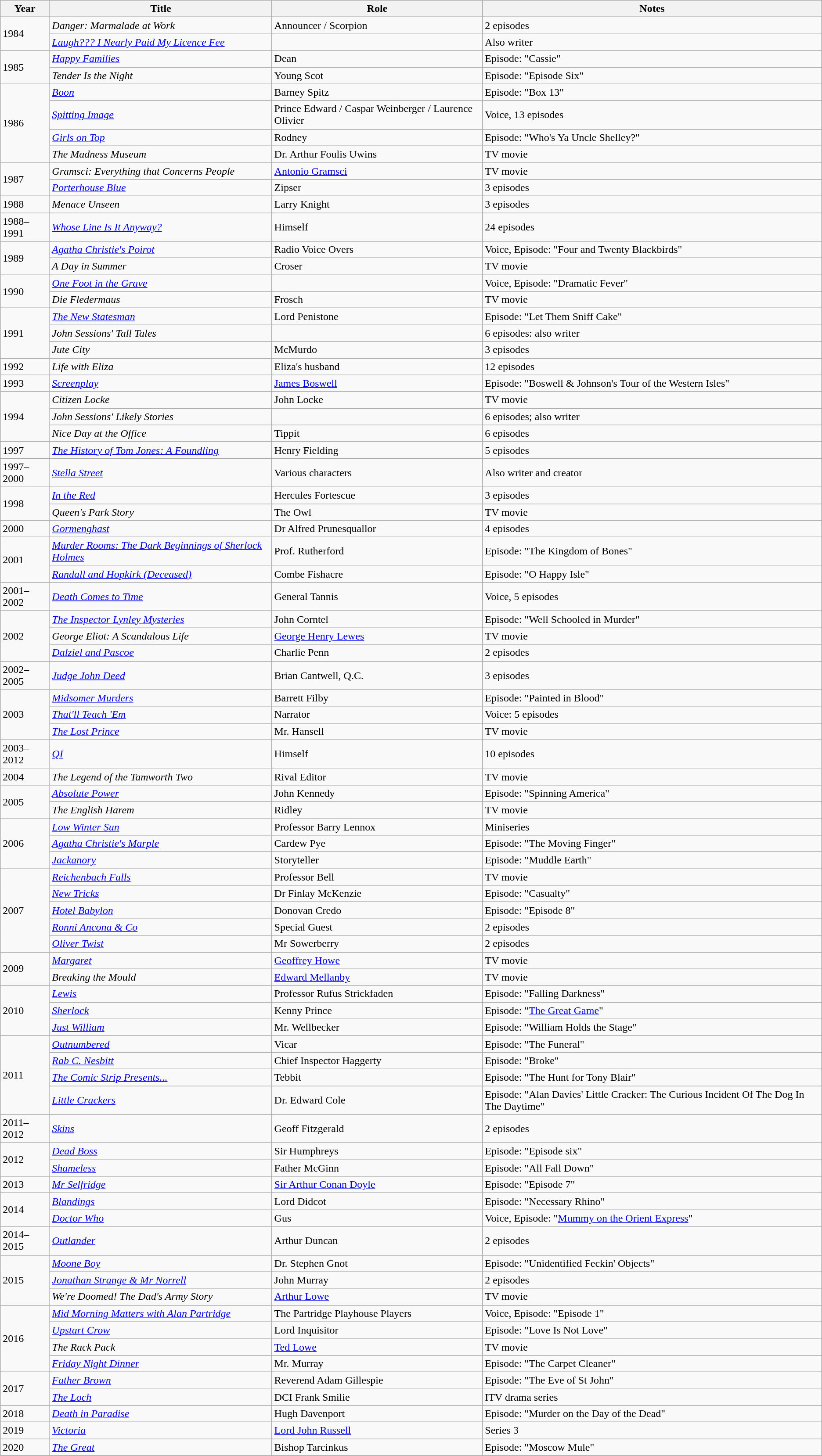<table class="wikitable">
<tr>
<th>Year</th>
<th>Title</th>
<th>Role</th>
<th>Notes</th>
</tr>
<tr>
<td rowspan="2">1984</td>
<td><em>Danger: Marmalade at Work</em></td>
<td>Announcer / Scorpion</td>
<td>2 episodes</td>
</tr>
<tr>
<td><em><a href='#'>Laugh??? I Nearly Paid My Licence Fee</a></em></td>
<td></td>
<td>Also writer</td>
</tr>
<tr>
<td rowspan="2">1985</td>
<td><em><a href='#'>Happy Families</a></em></td>
<td>Dean</td>
<td>Episode: "Cassie"</td>
</tr>
<tr>
<td><em>Tender Is the Night</em></td>
<td>Young Scot</td>
<td>Episode: "Episode Six"</td>
</tr>
<tr>
<td rowspan="4">1986</td>
<td><em><a href='#'>Boon</a></em></td>
<td>Barney Spitz</td>
<td>Episode: "Box 13"</td>
</tr>
<tr>
<td><em><a href='#'>Spitting Image</a></em></td>
<td>Prince Edward / Caspar Weinberger / Laurence Olivier</td>
<td>Voice, 13 episodes</td>
</tr>
<tr>
<td><em><a href='#'>Girls on Top</a></em></td>
<td>Rodney</td>
<td>Episode: "Who's Ya Uncle Shelley?"</td>
</tr>
<tr>
<td><em>The Madness Museum</em></td>
<td>Dr. Arthur Foulis Uwins</td>
<td>TV movie</td>
</tr>
<tr>
<td rowspan="2">1987</td>
<td><em>Gramsci: Everything that Concerns People</em></td>
<td><a href='#'>Antonio Gramsci</a></td>
<td>TV movie</td>
</tr>
<tr>
<td><em><a href='#'>Porterhouse Blue</a></em></td>
<td>Zipser</td>
<td>3 episodes</td>
</tr>
<tr>
<td>1988</td>
<td><em>Menace Unseen</em></td>
<td>Larry Knight</td>
<td>3 episodes</td>
</tr>
<tr>
<td>1988–1991</td>
<td><em><a href='#'>Whose Line Is It Anyway?</a></em></td>
<td>Himself</td>
<td>24 episodes</td>
</tr>
<tr>
<td rowspan="2">1989</td>
<td><em><a href='#'>Agatha Christie's Poirot</a></em></td>
<td>Radio Voice Overs</td>
<td>Voice, Episode: "Four and Twenty Blackbirds"</td>
</tr>
<tr>
<td><em>A Day in Summer</em></td>
<td>Croser</td>
<td>TV movie</td>
</tr>
<tr>
<td rowspan="2">1990</td>
<td><em><a href='#'>One Foot in the Grave</a></em></td>
<td></td>
<td>Voice, Episode: "Dramatic Fever"</td>
</tr>
<tr>
<td><em>Die Fledermaus</em></td>
<td>Frosch</td>
<td>TV movie</td>
</tr>
<tr>
<td rowspan="3">1991</td>
<td><em><a href='#'>The New Statesman</a></em></td>
<td>Lord Penistone</td>
<td>Episode: "Let Them Sniff Cake"</td>
</tr>
<tr>
<td><em>John Sessions' Tall Tales</em></td>
<td></td>
<td>6 episodes: also writer</td>
</tr>
<tr>
<td><em>Jute City</em></td>
<td>McMurdo</td>
<td>3 episodes</td>
</tr>
<tr>
<td>1992</td>
<td><em>Life with Eliza</em></td>
<td>Eliza's husband</td>
<td>12 episodes</td>
</tr>
<tr>
<td>1993</td>
<td><em><a href='#'>Screenplay</a></em></td>
<td><a href='#'>James Boswell</a></td>
<td>Episode: "Boswell & Johnson's Tour of the Western Isles"</td>
</tr>
<tr>
<td rowspan="3">1994</td>
<td><em>Citizen Locke</em></td>
<td>John Locke</td>
<td>TV movie</td>
</tr>
<tr>
<td><em>John Sessions' Likely Stories</em></td>
<td></td>
<td>6 episodes; also writer</td>
</tr>
<tr>
<td><em>Nice Day at the Office</em></td>
<td>Tippit</td>
<td>6 episodes</td>
</tr>
<tr>
<td>1997</td>
<td><em><a href='#'>The History of Tom Jones: A Foundling</a></em></td>
<td>Henry Fielding</td>
<td>5 episodes</td>
</tr>
<tr>
<td>1997–2000</td>
<td><em><a href='#'>Stella Street</a></em></td>
<td>Various characters</td>
<td>Also writer and creator</td>
</tr>
<tr>
<td rowspan="2">1998</td>
<td><em><a href='#'>In the Red</a></em></td>
<td>Hercules Fortescue</td>
<td>3 episodes</td>
</tr>
<tr>
<td><em>Queen's Park Story</em></td>
<td>The Owl</td>
<td>TV movie</td>
</tr>
<tr>
<td>2000</td>
<td><em><a href='#'>Gormenghast</a></em></td>
<td>Dr Alfred Prunesquallor</td>
<td>4 episodes</td>
</tr>
<tr>
<td rowspan="2">2001</td>
<td><em><a href='#'>Murder Rooms: The Dark Beginnings of Sherlock Holmes</a></em></td>
<td>Prof. Rutherford</td>
<td>Episode: "The Kingdom of Bones"</td>
</tr>
<tr>
<td><em><a href='#'>Randall and Hopkirk (Deceased)</a></em></td>
<td>Combe Fishacre</td>
<td>Episode: "O Happy Isle"</td>
</tr>
<tr>
<td>2001–2002</td>
<td><em><a href='#'>Death Comes to Time</a></em></td>
<td>General Tannis</td>
<td>Voice, 5 episodes</td>
</tr>
<tr>
<td rowspan="3">2002</td>
<td><em><a href='#'>The Inspector Lynley Mysteries</a></em></td>
<td>John Corntel</td>
<td>Episode: "Well Schooled in Murder"</td>
</tr>
<tr>
<td><em>George Eliot: A Scandalous Life</em></td>
<td><a href='#'>George Henry Lewes</a></td>
<td>TV movie</td>
</tr>
<tr>
<td><em><a href='#'>Dalziel and Pascoe</a></em></td>
<td>Charlie Penn</td>
<td>2 episodes</td>
</tr>
<tr>
<td>2002–2005</td>
<td><em><a href='#'>Judge John Deed</a></em></td>
<td>Brian Cantwell, Q.C.</td>
<td>3 episodes</td>
</tr>
<tr>
<td rowspan="3">2003</td>
<td><em><a href='#'>Midsomer Murders</a></em></td>
<td>Barrett Filby</td>
<td>Episode: "Painted in Blood"</td>
</tr>
<tr>
<td><em><a href='#'>That'll Teach 'Em</a></em></td>
<td>Narrator</td>
<td>Voice: 5 episodes</td>
</tr>
<tr>
<td><em><a href='#'>The Lost Prince</a></em></td>
<td>Mr. Hansell</td>
<td>TV movie</td>
</tr>
<tr>
<td>2003–2012</td>
<td><em><a href='#'>QI</a></em></td>
<td>Himself</td>
<td>10 episodes</td>
</tr>
<tr>
<td>2004</td>
<td><em>The Legend of the Tamworth Two</em></td>
<td>Rival Editor</td>
<td>TV movie</td>
</tr>
<tr>
<td rowspan="2">2005</td>
<td><em><a href='#'>Absolute Power</a></em></td>
<td>John Kennedy</td>
<td>Episode: "Spinning America"</td>
</tr>
<tr>
<td><em>The English Harem</em></td>
<td>Ridley</td>
<td>TV movie</td>
</tr>
<tr>
<td rowspan="3">2006</td>
<td><em><a href='#'>Low Winter Sun</a></em></td>
<td>Professor Barry Lennox</td>
<td>Miniseries</td>
</tr>
<tr>
<td><em><a href='#'>Agatha Christie's Marple</a></em></td>
<td>Cardew Pye</td>
<td>Episode: "The Moving Finger"</td>
</tr>
<tr>
<td><em><a href='#'>Jackanory</a></em></td>
<td>Storyteller</td>
<td>Episode: "Muddle Earth"</td>
</tr>
<tr>
<td rowspan="5">2007</td>
<td><em><a href='#'>Reichenbach Falls</a></em></td>
<td>Professor Bell</td>
<td>TV movie</td>
</tr>
<tr>
<td><em><a href='#'>New Tricks</a></em></td>
<td>Dr Finlay McKenzie</td>
<td>Episode: "Casualty"</td>
</tr>
<tr>
<td><em><a href='#'>Hotel Babylon</a></em></td>
<td>Donovan Credo</td>
<td>Episode: "Episode 8"</td>
</tr>
<tr>
<td><em><a href='#'>Ronni Ancona & Co</a></em></td>
<td>Special Guest</td>
<td>2 episodes</td>
</tr>
<tr>
<td><em><a href='#'>Oliver Twist</a></em></td>
<td>Mr Sowerberry</td>
<td>2 episodes</td>
</tr>
<tr>
<td rowspan="2">2009</td>
<td><em><a href='#'>Margaret</a></em></td>
<td><a href='#'>Geoffrey Howe</a></td>
<td>TV movie</td>
</tr>
<tr>
<td><em>Breaking the Mould</em></td>
<td><a href='#'>Edward Mellanby</a></td>
<td>TV movie</td>
</tr>
<tr>
<td rowspan="3">2010</td>
<td><em><a href='#'>Lewis</a></em></td>
<td>Professor Rufus Strickfaden</td>
<td>Episode: "Falling Darkness"</td>
</tr>
<tr>
<td><em><a href='#'>Sherlock</a></em></td>
<td>Kenny Prince</td>
<td>Episode: "<a href='#'>The Great Game</a>"</td>
</tr>
<tr>
<td><em><a href='#'>Just William</a></em></td>
<td>Mr. Wellbecker</td>
<td>Episode: "William Holds the Stage"</td>
</tr>
<tr>
<td rowspan="4">2011</td>
<td><em><a href='#'>Outnumbered</a></em></td>
<td>Vicar</td>
<td>Episode: "The Funeral"</td>
</tr>
<tr>
<td><em><a href='#'>Rab C. Nesbitt</a></em></td>
<td>Chief Inspector Haggerty</td>
<td>Episode: "Broke"</td>
</tr>
<tr>
<td><em><a href='#'>The Comic Strip Presents...</a></em></td>
<td>Tebbit</td>
<td>Episode: "The Hunt for Tony Blair"</td>
</tr>
<tr>
<td><em><a href='#'>Little Crackers</a></em></td>
<td>Dr. Edward Cole</td>
<td>Episode: "Alan Davies' Little Cracker: The Curious Incident Of The Dog In The Daytime"</td>
</tr>
<tr>
<td>2011–2012</td>
<td><em><a href='#'>Skins</a></em></td>
<td>Geoff Fitzgerald</td>
<td>2 episodes</td>
</tr>
<tr>
<td rowspan="2">2012</td>
<td><em><a href='#'>Dead Boss</a></em></td>
<td>Sir Humphreys</td>
<td>Episode: "Episode six"</td>
</tr>
<tr>
<td><em><a href='#'>Shameless</a></em></td>
<td>Father McGinn</td>
<td>Episode: "All Fall Down"</td>
</tr>
<tr>
<td>2013</td>
<td><em><a href='#'>Mr Selfridge</a></em></td>
<td><a href='#'>Sir Arthur Conan Doyle</a></td>
<td>Episode: "Episode 7"</td>
</tr>
<tr>
<td rowspan="2">2014</td>
<td><em><a href='#'>Blandings</a></em></td>
<td>Lord Didcot</td>
<td>Episode: "Necessary Rhino"</td>
</tr>
<tr>
<td><em><a href='#'>Doctor Who</a></em></td>
<td>Gus</td>
<td>Voice, Episode: "<a href='#'>Mummy on the Orient Express</a>"</td>
</tr>
<tr>
<td>2014–2015</td>
<td><em><a href='#'>Outlander</a></em></td>
<td>Arthur Duncan</td>
<td>2 episodes</td>
</tr>
<tr>
<td rowspan="3">2015</td>
<td><em><a href='#'>Moone Boy</a></em></td>
<td>Dr. Stephen Gnot</td>
<td>Episode: "Unidentified Feckin' Objects"</td>
</tr>
<tr>
<td><em><a href='#'>Jonathan Strange & Mr Norrell</a></em></td>
<td>John Murray</td>
<td>2 episodes</td>
</tr>
<tr>
<td><em>We're Doomed! The Dad's Army Story</em></td>
<td><a href='#'>Arthur Lowe</a></td>
<td>TV movie</td>
</tr>
<tr>
<td rowspan="4">2016</td>
<td><em><a href='#'>Mid Morning Matters with Alan Partridge</a></em></td>
<td>The Partridge Playhouse Players</td>
<td>Voice, Episode: "Episode 1"</td>
</tr>
<tr>
<td><em><a href='#'>Upstart Crow</a></em></td>
<td>Lord Inquisitor</td>
<td>Episode: "Love Is Not Love"</td>
</tr>
<tr>
<td><em>The Rack Pack</em></td>
<td><a href='#'>Ted Lowe</a></td>
<td>TV movie</td>
</tr>
<tr>
<td><em><a href='#'>Friday Night Dinner</a></em></td>
<td>Mr. Murray</td>
<td>Episode: "The Carpet Cleaner"</td>
</tr>
<tr>
<td rowspan="2">2017</td>
<td><em><a href='#'>Father Brown</a></em></td>
<td>Reverend Adam Gillespie</td>
<td>Episode: "The Eve of St John"</td>
</tr>
<tr>
<td><em><a href='#'>The Loch</a></em></td>
<td>DCI Frank Smilie</td>
<td>ITV drama series</td>
</tr>
<tr>
<td>2018</td>
<td><em><a href='#'>Death in Paradise</a></em></td>
<td>Hugh Davenport</td>
<td>Episode: "Murder on the Day of the Dead"</td>
</tr>
<tr>
<td>2019</td>
<td><em><a href='#'>Victoria</a></em></td>
<td><a href='#'>Lord John Russell</a></td>
<td>Series 3</td>
</tr>
<tr>
<td>2020</td>
<td><em><a href='#'>The Great</a></em></td>
<td>Bishop Tarcinkus</td>
<td>Episode: "Moscow Mule"</td>
</tr>
</table>
